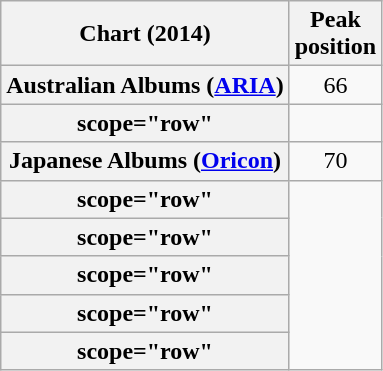<table class="wikitable sortable plainrowheaders" style="text-align:center">
<tr>
<th scope="col">Chart (2014)</th>
<th scope="col">Peak<br>position</th>
</tr>
<tr>
<th scope="row">Australian Albums (<a href='#'>ARIA</a>)</th>
<td>66</td>
</tr>
<tr>
<th>scope="row" </th>
</tr>
<tr>
<th scope="row">Japanese Albums (<a href='#'>Oricon</a>)</th>
<td>70</td>
</tr>
<tr>
<th>scope="row" </th>
</tr>
<tr>
<th>scope="row" </th>
</tr>
<tr>
<th>scope="row" </th>
</tr>
<tr>
<th>scope="row" </th>
</tr>
<tr>
<th>scope="row" </th>
</tr>
</table>
